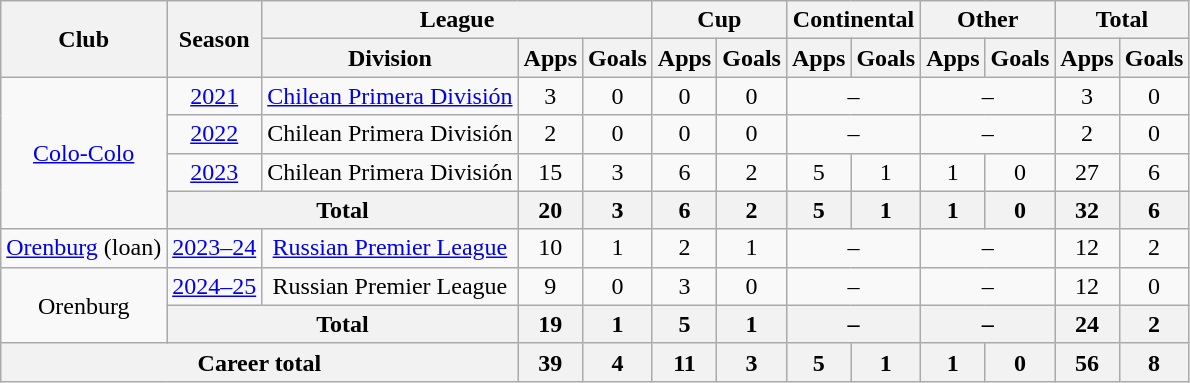<table class="wikitable" style="text-align: center;">
<tr>
<th rowspan="2">Club</th>
<th rowspan="2">Season</th>
<th colspan="3">League</th>
<th colspan="2">Cup</th>
<th colspan="2">Continental</th>
<th colspan="2">Other</th>
<th colspan="2">Total</th>
</tr>
<tr>
<th>Division</th>
<th>Apps</th>
<th>Goals</th>
<th>Apps</th>
<th>Goals</th>
<th>Apps</th>
<th>Goals</th>
<th>Apps</th>
<th>Goals</th>
<th>Apps</th>
<th>Goals</th>
</tr>
<tr>
<td rowspan="4"><a href='#'>Colo-Colo</a></td>
<td><a href='#'>2021</a></td>
<td><a href='#'>Chilean Primera División</a></td>
<td>3</td>
<td>0</td>
<td>0</td>
<td>0</td>
<td colspan="2">–</td>
<td colspan="2">–</td>
<td>3</td>
<td>0</td>
</tr>
<tr>
<td><a href='#'>2022</a></td>
<td>Chilean Primera División</td>
<td>2</td>
<td>0</td>
<td>0</td>
<td>0</td>
<td colspan="2">–</td>
<td colspan="2">–</td>
<td>2</td>
<td>0</td>
</tr>
<tr>
<td><a href='#'>2023</a></td>
<td>Chilean Primera División</td>
<td>15</td>
<td>3</td>
<td>6</td>
<td>2</td>
<td>5</td>
<td>1</td>
<td>1</td>
<td>0</td>
<td>27</td>
<td>6</td>
</tr>
<tr>
<th colspan="2">Total</th>
<th>20</th>
<th>3</th>
<th>6</th>
<th>2</th>
<th>5</th>
<th>1</th>
<th>1</th>
<th>0</th>
<th>32</th>
<th>6</th>
</tr>
<tr>
<td><a href='#'>Orenburg</a> (loan)</td>
<td><a href='#'>2023–24</a></td>
<td><a href='#'>Russian Premier League</a></td>
<td>10</td>
<td>1</td>
<td>2</td>
<td>1</td>
<td colspan="2">–</td>
<td colspan="2">–</td>
<td>12</td>
<td>2</td>
</tr>
<tr>
<td rowspan="2">Orenburg</td>
<td><a href='#'>2024–25</a></td>
<td>Russian Premier League</td>
<td>9</td>
<td>0</td>
<td>3</td>
<td>0</td>
<td colspan="2">–</td>
<td colspan="2">–</td>
<td>12</td>
<td>0</td>
</tr>
<tr>
<th colspan="2">Total</th>
<th>19</th>
<th>1</th>
<th>5</th>
<th>1</th>
<th colspan="2">–</th>
<th colspan="2">–</th>
<th>24</th>
<th>2</th>
</tr>
<tr>
<th colspan="3">Career total</th>
<th>39</th>
<th>4</th>
<th>11</th>
<th>3</th>
<th>5</th>
<th>1</th>
<th>1</th>
<th>0</th>
<th>56</th>
<th>8</th>
</tr>
</table>
